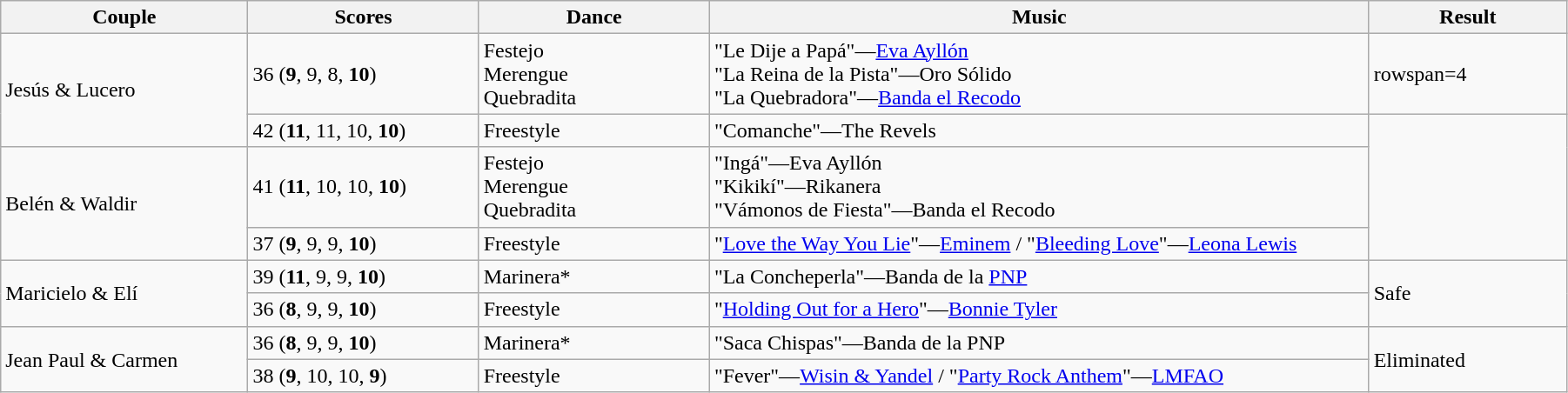<table class="wikitable sortable" style="width:95%; white-space:nowrap;">
<tr>
<th style="width:15%;">Couple</th>
<th style="width:14%;">Scores</th>
<th style="width:14%;">Dance</th>
<th style="width:40%;">Music</th>
<th style="width:12%;">Result</th>
</tr>
<tr>
<td rowspan=2>Jesús & Lucero</td>
<td>36 (<strong>9</strong>, 9, 8, <strong>10</strong>)</td>
<td>Festejo<br>Merengue<br>Quebradita</td>
<td>"Le Dije a Papá"—<a href='#'>Eva Ayllón</a> <br> "La Reina de la Pista"—Oro Sólido <br> "La Quebradora"—<a href='#'>Banda el Recodo</a></td>
<td>rowspan=4 </td>
</tr>
<tr>
<td>42 (<strong>11</strong>, 11, 10, <strong>10</strong>)</td>
<td>Freestyle</td>
<td>"Comanche"—The Revels</td>
</tr>
<tr>
<td rowspan=2>Belén & Waldir</td>
<td>41 (<strong>11</strong>, 10, 10, <strong>10</strong>)</td>
<td>Festejo<br>Merengue<br>Quebradita</td>
<td>"Ingá"—Eva Ayllón <br> "Kikikí"—Rikanera <br> "Vámonos de Fiesta"—Banda el Recodo</td>
</tr>
<tr>
<td>37 (<strong>9</strong>, 9, 9, <strong>10</strong>)</td>
<td>Freestyle</td>
<td>"<a href='#'>Love the Way You Lie</a>"—<a href='#'>Eminem</a> / "<a href='#'>Bleeding Love</a>"—<a href='#'>Leona Lewis</a></td>
</tr>
<tr>
<td rowspan=2>Maricielo & Elí</td>
<td>39 (<strong>11</strong>, 9, 9, <strong>10</strong>)</td>
<td>Marinera*</td>
<td>"La Concheperla"—Banda de la <a href='#'>PNP</a></td>
<td rowspan=2>Safe</td>
</tr>
<tr>
<td>36 (<strong>8</strong>, 9, 9, <strong>10</strong>)</td>
<td>Freestyle</td>
<td>"<a href='#'>Holding Out for a Hero</a>"—<a href='#'>Bonnie Tyler</a></td>
</tr>
<tr>
<td rowspan=2>Jean Paul & Carmen</td>
<td>36 (<strong>8</strong>, 9, 9, <strong>10</strong>)</td>
<td>Marinera*</td>
<td>"Saca Chispas"—Banda de la PNP</td>
<td rowspan=2>Eliminated</td>
</tr>
<tr>
<td>38 (<strong>9</strong>, 10, 10, <strong>9</strong>)</td>
<td>Freestyle</td>
<td>"Fever"—<a href='#'>Wisin & Yandel</a> / "<a href='#'>Party Rock Anthem</a>"—<a href='#'>LMFAO</a></td>
</tr>
</table>
